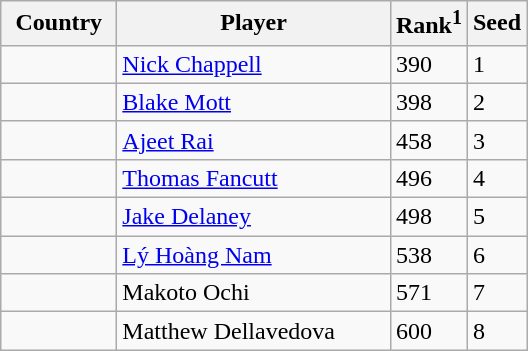<table class="sortable wikitable">
<tr>
<th width="70">Country</th>
<th width="175">Player</th>
<th>Rank<sup>1</sup></th>
<th>Seed</th>
</tr>
<tr>
<td></td>
<td><a href='#'>Nick Chappell</a></td>
<td>390</td>
<td>1</td>
</tr>
<tr>
<td></td>
<td><a href='#'>Blake Mott</a></td>
<td>398</td>
<td>2</td>
</tr>
<tr>
<td></td>
<td><a href='#'>Ajeet Rai</a></td>
<td>458</td>
<td>3</td>
</tr>
<tr>
<td></td>
<td><a href='#'>Thomas Fancutt</a></td>
<td>496</td>
<td>4</td>
</tr>
<tr>
<td></td>
<td><a href='#'>Jake Delaney</a></td>
<td>498</td>
<td>5</td>
</tr>
<tr>
<td></td>
<td><a href='#'>Lý Hoàng Nam</a></td>
<td>538</td>
<td>6</td>
</tr>
<tr>
<td></td>
<td>Makoto Ochi</td>
<td>571</td>
<td>7</td>
</tr>
<tr>
<td></td>
<td>Matthew Dellavedova</td>
<td>600</td>
<td>8</td>
</tr>
</table>
